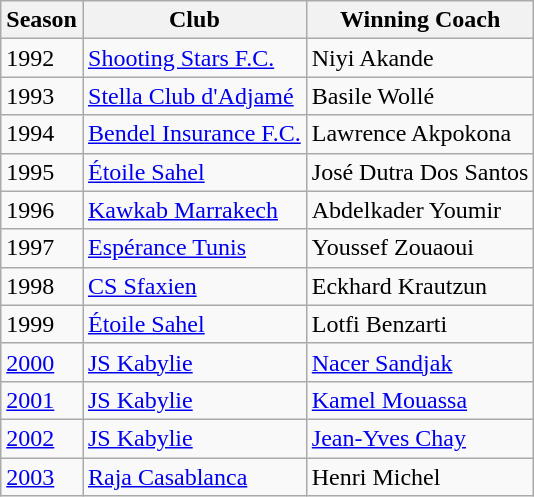<table class="wikitable">
<tr>
<th>Season</th>
<th>Club</th>
<th>Winning Coach</th>
</tr>
<tr>
<td>1992</td>
<td><a href='#'>Shooting Stars F.C.</a></td>
<td>Niyi Akande</td>
</tr>
<tr>
<td>1993</td>
<td><a href='#'>Stella Club d'Adjamé</a></td>
<td>Basile Wollé</td>
</tr>
<tr>
<td>1994</td>
<td><a href='#'>Bendel Insurance F.C.</a></td>
<td>Lawrence Akpokona</td>
</tr>
<tr>
<td>1995</td>
<td><a href='#'>Étoile Sahel</a></td>
<td>José Dutra Dos Santos</td>
</tr>
<tr>
<td>1996</td>
<td><a href='#'>Kawkab Marrakech</a></td>
<td>Abdelkader Youmir</td>
</tr>
<tr>
<td>1997</td>
<td><a href='#'>Espérance Tunis</a></td>
<td>Youssef Zouaoui</td>
</tr>
<tr>
<td>1998</td>
<td><a href='#'>CS Sfaxien</a></td>
<td>Eckhard Krautzun</td>
</tr>
<tr>
<td>1999</td>
<td><a href='#'>Étoile Sahel</a></td>
<td>Lotfi Benzarti</td>
</tr>
<tr>
<td><a href='#'>2000</a></td>
<td><a href='#'>JS Kabylie</a></td>
<td><a href='#'>Nacer Sandjak</a></td>
</tr>
<tr>
<td><a href='#'>2001</a></td>
<td><a href='#'>JS Kabylie</a></td>
<td><a href='#'>Kamel Mouassa</a></td>
</tr>
<tr>
<td><a href='#'>2002</a></td>
<td><a href='#'>JS Kabylie</a></td>
<td><a href='#'>Jean-Yves Chay</a></td>
</tr>
<tr>
<td><a href='#'>2003</a></td>
<td><a href='#'>Raja Casablanca</a></td>
<td>Henri Michel</td>
</tr>
</table>
